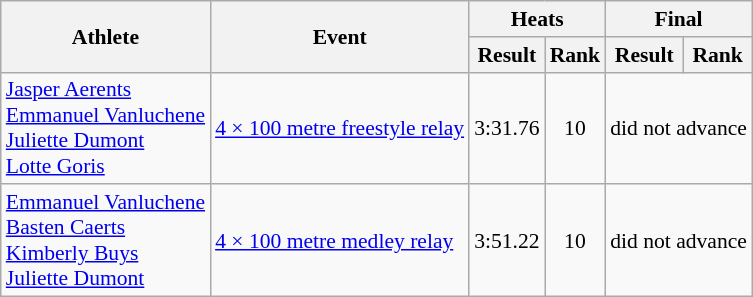<table class="wikitable" border="1" style="font-size:90%; text-align:center">
<tr>
<th rowspan="2">Athlete</th>
<th rowspan="2">Event</th>
<th colspan="2">Heats</th>
<th colspan="2">Final</th>
</tr>
<tr>
<th>Result</th>
<th>Rank</th>
<th>Result</th>
<th>Rank</th>
</tr>
<tr>
<td align="left"><a href='#'>Jasper Aerents</a><br><a href='#'>Emmanuel Vanluchene</a><br><a href='#'>Juliette Dumont</a><br><a href='#'>Lotte Goris</a></td>
<td align="left"><a href='#'>4 × 100 metre freestyle relay</a></td>
<td>3:31.76</td>
<td>10</td>
<td colspan=2>did not advance</td>
</tr>
<tr>
<td align="left"><a href='#'>Emmanuel Vanluchene</a><br><a href='#'>Basten Caerts</a><br><a href='#'>Kimberly Buys</a><br><a href='#'>Juliette Dumont</a></td>
<td align="left"><a href='#'>4 × 100 metre medley relay</a></td>
<td>3:51.22</td>
<td>10</td>
<td colspan=2>did not advance</td>
</tr>
</table>
